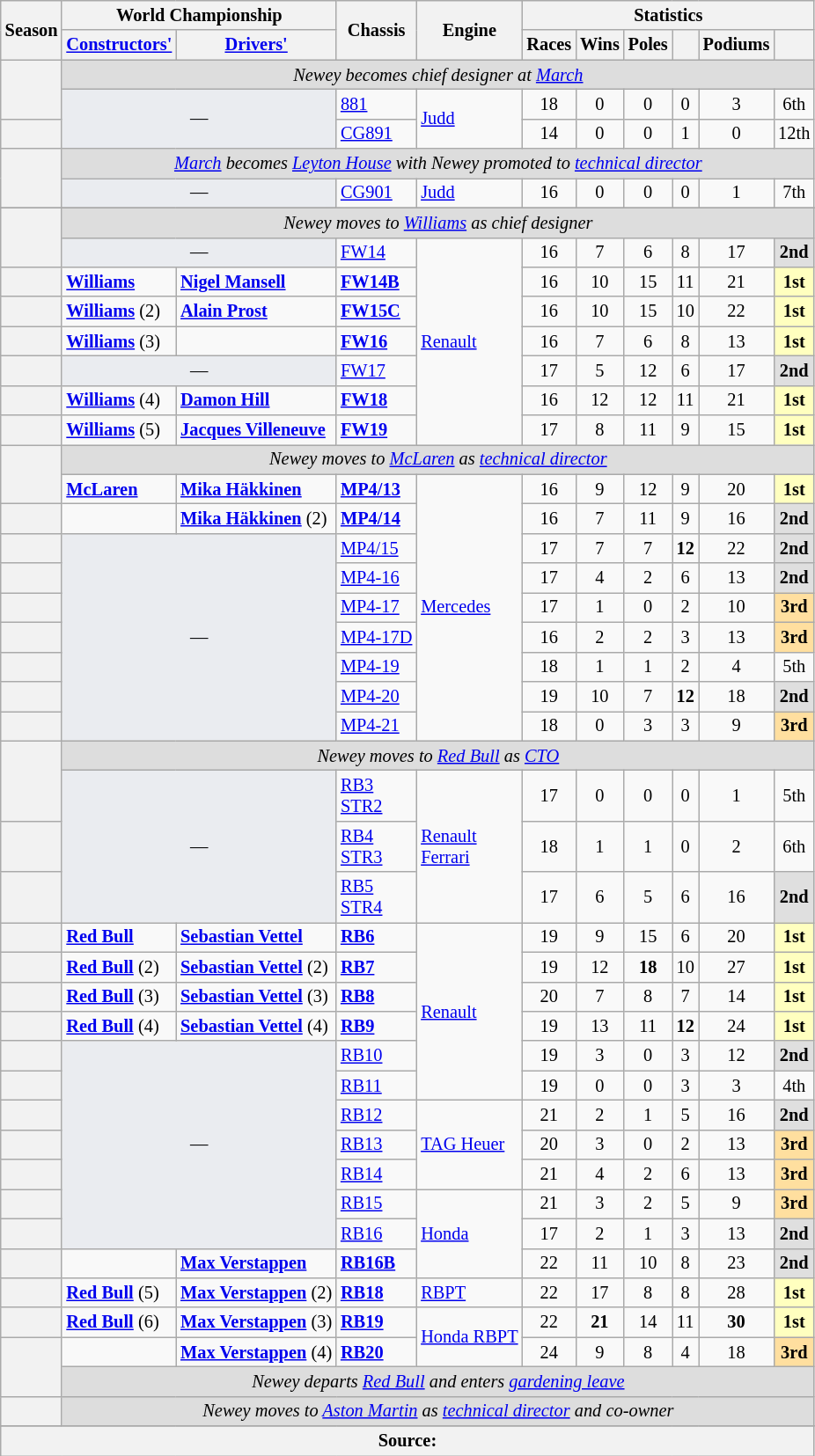<table class="wikitable" style="text-align:center; font-size:85%;">
<tr>
<th rowspan=2>Season</th>
<th colspan=2>World Championship</th>
<th rowspan=2>Chassis</th>
<th rowspan=2>Engine</th>
<th colspan=6>Statistics</th>
</tr>
<tr>
<th><a href='#'>Constructors'</a></th>
<th><a href='#'>Drivers'</a></th>
<th>Races</th>
<th>Wins</th>
<th>Poles</th>
<th></th>
<th>Podiums</th>
<th></th>
</tr>
<tr>
<th rowspan=2></th>
<td align=center colspan=10 style="background:#DDDDDD;"><em>Newey becomes chief designer at <a href='#'>March</a></em></td>
</tr>
<tr>
<td align=center colspan=2 rowspan=2 style="background:#EAECF0;">—</td>
<td align=left><a href='#'>881</a></td>
<td rowspan=2 align=left><a href='#'>Judd</a></td>
<td>18</td>
<td>0</td>
<td>0</td>
<td>0</td>
<td>3</td>
<td>6th</td>
</tr>
<tr>
<th></th>
<td align=left><a href='#'>CG891</a></td>
<td>14</td>
<td>0</td>
<td>0</td>
<td>1</td>
<td>0</td>
<td>12th</td>
</tr>
<tr>
<th rowspan=2></th>
<td align=center colspan=10 style="background:#DDDDDD;"><em><a href='#'>March</a> becomes <a href='#'>Leyton House</a> with Newey promoted to <a href='#'>technical director</a></em></td>
</tr>
<tr>
<td align=center colspan=2 style="background:#EAECF0;">—</td>
<td align=left><a href='#'>CG901</a></td>
<td align=left><a href='#'>Judd</a></td>
<td>16</td>
<td>0</td>
<td>0</td>
<td>0</td>
<td>1</td>
<td>7th</td>
</tr>
<tr>
</tr>
<tr>
<th rowspan=2></th>
<td align=center colspan=10 style="background:#DDDDDD;"><em>Newey moves to <a href='#'>Williams</a> as chief designer</em></td>
</tr>
<tr>
<td align=center colspan=2 style="background:#EAECF0;">—</td>
<td align=left><a href='#'>FW14</a></td>
<td rowspan=7 align=left><a href='#'>Renault</a></td>
<td>16</td>
<td>7</td>
<td>6</td>
<td>8</td>
<td>17</td>
<td style="background:#DFDFDF;"><strong>2nd</strong></td>
</tr>
<tr>
<th></th>
<td align=left><strong> <a href='#'>Williams</a></strong></td>
<td align=left><strong> <a href='#'>Nigel Mansell</a></strong></td>
<td align=left><strong><a href='#'>FW14B</a></strong></td>
<td>16</td>
<td>10</td>
<td>15</td>
<td>11</td>
<td>21</td>
<td style="background:#FFFFBF;"><strong>1st</strong></td>
</tr>
<tr>
<th></th>
<td align=left><strong> <a href='#'>Williams</a></strong> (2)</td>
<td align=left><strong> <a href='#'>Alain Prost</a></strong></td>
<td align=left><strong><a href='#'>FW15C</a></strong></td>
<td>16</td>
<td>10</td>
<td>15</td>
<td>10</td>
<td>22</td>
<td style="background:#FFFFBF;"><strong>1st</strong></td>
</tr>
<tr>
<th></th>
<td align=left><strong> <a href='#'>Williams</a></strong> (3)</td>
<td></td>
<td align=left><strong><a href='#'>FW16</a></strong></td>
<td>16</td>
<td>7</td>
<td>6</td>
<td>8</td>
<td>13</td>
<td style="background:#FFFFBF;"><strong>1st</strong></td>
</tr>
<tr>
<th></th>
<td align=center colspan=2 style="background:#EAECF0;">—</td>
<td align=left><a href='#'>FW17</a></td>
<td>17</td>
<td>5</td>
<td>12</td>
<td>6</td>
<td>17</td>
<td style="background:#DFDFDF;"><strong>2nd</strong></td>
</tr>
<tr>
<th></th>
<td align=left><strong> <a href='#'>Williams</a></strong> (4)</td>
<td align=left><strong> <a href='#'>Damon Hill</a></strong></td>
<td align=left><strong><a href='#'>FW18</a></strong></td>
<td>16</td>
<td>12</td>
<td>12</td>
<td>11</td>
<td>21</td>
<td style="background:#FFFFBF;"><strong>1st</strong></td>
</tr>
<tr>
<th></th>
<td align=left><strong> <a href='#'>Williams</a></strong> (5)</td>
<td align=left><strong> <a href='#'>Jacques Villeneuve</a></strong></td>
<td align=left><strong><a href='#'>FW19</a></strong></td>
<td>17</td>
<td>8</td>
<td>11</td>
<td>9</td>
<td>15</td>
<td style="background:#FFFFBF;"><strong>1st</strong></td>
</tr>
<tr>
<th rowspan=2></th>
<td align=center colspan=10 style="background:#DDDDDD;"><em>Newey moves to <a href='#'>McLaren</a> as <a href='#'>technical director</a></em></td>
</tr>
<tr>
<td align=left><strong> <a href='#'>McLaren</a></strong></td>
<td align=left><strong> <a href='#'>Mika Häkkinen</a></strong></td>
<td align=left><strong><a href='#'>MP4/13</a></strong></td>
<td rowspan=9 align=left><a href='#'>Mercedes</a></td>
<td>16</td>
<td>9</td>
<td>12</td>
<td>9</td>
<td>20</td>
<td style="background:#FFFFBF;"><strong>1st</strong></td>
</tr>
<tr>
<th></th>
<td></td>
<td align=left><strong> <a href='#'>Mika Häkkinen</a></strong> (2)</td>
<td align=left><strong><a href='#'>MP4/14</a></strong></td>
<td>16</td>
<td>7</td>
<td>11</td>
<td>9</td>
<td>16</td>
<td style="background:#DFDFDF;"><strong>2nd</strong></td>
</tr>
<tr>
<th></th>
<td align=center colspan=2 rowspan=7 style="background:#EAECF0;">—</td>
<td align=left><a href='#'>MP4/15</a></td>
<td>17</td>
<td>7</td>
<td>7</td>
<td><strong>12</strong></td>
<td>22</td>
<td style="background:#DFDFDF;"><strong>2nd</strong></td>
</tr>
<tr>
<th></th>
<td align=left><a href='#'>MP4-16</a></td>
<td>17</td>
<td>4</td>
<td>2</td>
<td>6</td>
<td>13</td>
<td style="background:#DFDFDF;"><strong>2nd</strong></td>
</tr>
<tr>
<th></th>
<td align=left><a href='#'>MP4-17</a></td>
<td>17</td>
<td>1</td>
<td>0</td>
<td>2</td>
<td>10</td>
<td style="background:#FFDF9F;"><strong>3rd</strong></td>
</tr>
<tr>
<th></th>
<td align=left><a href='#'>MP4-17D</a></td>
<td>16</td>
<td>2</td>
<td>2</td>
<td>3</td>
<td>13</td>
<td style="background:#FFDF9F;"><strong>3rd</strong></td>
</tr>
<tr>
<th></th>
<td align=left><a href='#'>MP4-19</a></td>
<td>18</td>
<td>1</td>
<td>1</td>
<td>2</td>
<td>4</td>
<td>5th</td>
</tr>
<tr>
<th></th>
<td align=left><a href='#'>MP4-20</a></td>
<td>19</td>
<td>10</td>
<td>7</td>
<td><strong>12</strong></td>
<td>18</td>
<td style="background:#DFDFDF;"><strong>2nd</strong></td>
</tr>
<tr>
<th></th>
<td align=left><a href='#'>MP4-21</a></td>
<td>18</td>
<td>0</td>
<td>3</td>
<td>3</td>
<td>9</td>
<td style="background:#FFDF9F;"><strong>3rd</strong></td>
</tr>
<tr>
<th rowspan=2></th>
<td align=center colspan=10 style="background:#DDDDDD;"><em>Newey moves to <a href='#'>Red Bull</a> as <a href='#'>CTO</a></em></td>
</tr>
<tr>
<td align=center colspan=2 rowspan=3 style="background:#EAECF0;">—</td>
<td align=left><a href='#'>RB3</a><br><a href='#'>STR2</a></td>
<td rowspan=3 align=left><a href='#'>Renault</a><br><a href='#'>Ferrari</a></td>
<td>17</td>
<td>0</td>
<td>0</td>
<td>0</td>
<td>1</td>
<td>5th</td>
</tr>
<tr>
<th></th>
<td align=left><a href='#'>RB4</a><br><a href='#'>STR3</a></td>
<td>18</td>
<td>1</td>
<td>1</td>
<td>0</td>
<td>2</td>
<td>6th</td>
</tr>
<tr>
<th></th>
<td align=left><a href='#'>RB5</a><br><a href='#'>STR4</a></td>
<td>17</td>
<td>6</td>
<td>5</td>
<td>6</td>
<td>16</td>
<td style="background:#DFDFDF;"><strong>2nd</strong></td>
</tr>
<tr>
<th></th>
<td align=left><strong> <a href='#'>Red Bull</a></strong></td>
<td align=left><strong> <a href='#'>Sebastian Vettel</a></strong></td>
<td align=left><strong><a href='#'>RB6</a></strong></td>
<td rowspan=6 align=left><a href='#'>Renault</a></td>
<td>19</td>
<td>9</td>
<td>15</td>
<td>6</td>
<td>20</td>
<td style="background:#FFFFBF;"><strong>1st</strong></td>
</tr>
<tr>
<th></th>
<td align=left><strong> <a href='#'>Red Bull</a></strong> (2)</td>
<td align=left><strong> <a href='#'>Sebastian Vettel</a></strong> (2)</td>
<td align=left><strong><a href='#'>RB7</a></strong></td>
<td>19</td>
<td>12</td>
<td><strong>18</strong></td>
<td>10</td>
<td>27</td>
<td style="background:#FFFFBF;"><strong>1st</strong></td>
</tr>
<tr>
<th></th>
<td align=left><strong> <a href='#'>Red Bull</a></strong> (3)</td>
<td align=left><strong> <a href='#'>Sebastian Vettel</a></strong> (3)</td>
<td align=left><strong><a href='#'>RB8</a></strong></td>
<td>20</td>
<td>7</td>
<td>8</td>
<td>7</td>
<td>14</td>
<td style="background:#FFFFBF;"><strong>1st</strong></td>
</tr>
<tr>
<th></th>
<td align=left><strong> <a href='#'>Red Bull</a></strong> (4)</td>
<td align=left><strong> <a href='#'>Sebastian Vettel</a></strong> (4)</td>
<td align=left><strong><a href='#'>RB9</a></strong></td>
<td>19</td>
<td>13</td>
<td>11</td>
<td><strong>12</strong></td>
<td>24</td>
<td style="background:#FFFFBF;"><strong>1st</strong></td>
</tr>
<tr>
<th></th>
<td align=center colspan=2 rowspan=7 style="background:#EAECF0;">—</td>
<td align=left><a href='#'>RB10</a></td>
<td>19</td>
<td>3</td>
<td>0</td>
<td>3</td>
<td>12</td>
<td style="background:#DFDFDF;"><strong>2nd</strong></td>
</tr>
<tr>
<th></th>
<td align=left><a href='#'>RB11</a></td>
<td>19</td>
<td>0</td>
<td>0</td>
<td>3</td>
<td>3</td>
<td>4th</td>
</tr>
<tr>
<th></th>
<td align=left><a href='#'>RB12</a></td>
<td rowspan=3 align=left><a href='#'>TAG Heuer</a></td>
<td>21</td>
<td>2</td>
<td>1</td>
<td>5</td>
<td>16</td>
<td style="background:#DFDFDF;"><strong>2nd</strong></td>
</tr>
<tr>
<th></th>
<td align=left><a href='#'>RB13</a></td>
<td>20</td>
<td>3</td>
<td>0</td>
<td>2</td>
<td>13</td>
<td style="background:#FFDF9F;"><strong>3rd</strong></td>
</tr>
<tr>
<th></th>
<td align=left><a href='#'>RB14</a></td>
<td>21</td>
<td>4</td>
<td>2</td>
<td>6</td>
<td>13</td>
<td style="background:#FFDF9F;"><strong>3rd</strong></td>
</tr>
<tr>
<th></th>
<td align=left><a href='#'>RB15</a></td>
<td rowspan=3 align=left><a href='#'>Honda</a></td>
<td>21</td>
<td>3</td>
<td>2</td>
<td>5</td>
<td>9</td>
<td style="background:#FFDF9F;"><strong>3rd</strong></td>
</tr>
<tr>
<th></th>
<td align=left><a href='#'>RB16</a></td>
<td>17</td>
<td>2</td>
<td>1</td>
<td>3</td>
<td>13</td>
<td style="background:#DFDFDF;"><strong>2nd</strong></td>
</tr>
<tr>
<th></th>
<td></td>
<td align=left><strong> <a href='#'>Max Verstappen</a></strong></td>
<td align=left><strong><a href='#'>RB16B</a></strong></td>
<td>22</td>
<td>11</td>
<td>10</td>
<td>8</td>
<td>23</td>
<td style="background:#DFDFDF;"><strong>2nd</strong></td>
</tr>
<tr>
<th></th>
<td align=left><strong> <a href='#'>Red Bull</a></strong> (5)</td>
<td align=left><strong> <a href='#'>Max Verstappen</a></strong> (2)</td>
<td align=left><strong><a href='#'>RB18</a></strong></td>
<td align=left><a href='#'>RBPT</a></td>
<td>22</td>
<td>17</td>
<td>8</td>
<td>8</td>
<td>28</td>
<td style="background:#FFFFBF;"><strong>1st</strong></td>
</tr>
<tr>
<th></th>
<td align=left><strong> <a href='#'>Red Bull</a></strong> (6)</td>
<td align=left><strong> <a href='#'>Max Verstappen</a></strong> (3)</td>
<td align=left><strong><a href='#'>RB19</a></strong></td>
<td rowspan=2 align=left><a href='#'>Honda RBPT</a></td>
<td>22</td>
<td><strong>21</strong></td>
<td>14</td>
<td>11</td>
<td><strong>30</strong></td>
<td style="background:#FFFFBF;"><strong>1st</strong></td>
</tr>
<tr>
<th rowspan=2></th>
<td></td>
<td align=left><strong> <a href='#'>Max Verstappen</a></strong> (4)</td>
<td align=left><strong><a href='#'>RB20</a></strong></td>
<td>24</td>
<td>9</td>
<td>8</td>
<td>4</td>
<td>18</td>
<td style="background:#FFDF9F;"><strong>3rd</strong></td>
</tr>
<tr>
<td align=center colspan=10 style="background:#DDDDDD;"><em>Newey departs <a href='#'>Red Bull</a> and enters <a href='#'>gardening leave</a></em></td>
</tr>
<tr>
<th></th>
<td align=center colspan=10 style="background:#DDDDDD;"><em>Newey moves to <a href='#'>Aston Martin</a> as <a href='#'>technical director</a> and co-owner</em></td>
</tr>
<tr>
</tr>
<tr>
<th colspan="11">Source:</th>
</tr>
</table>
